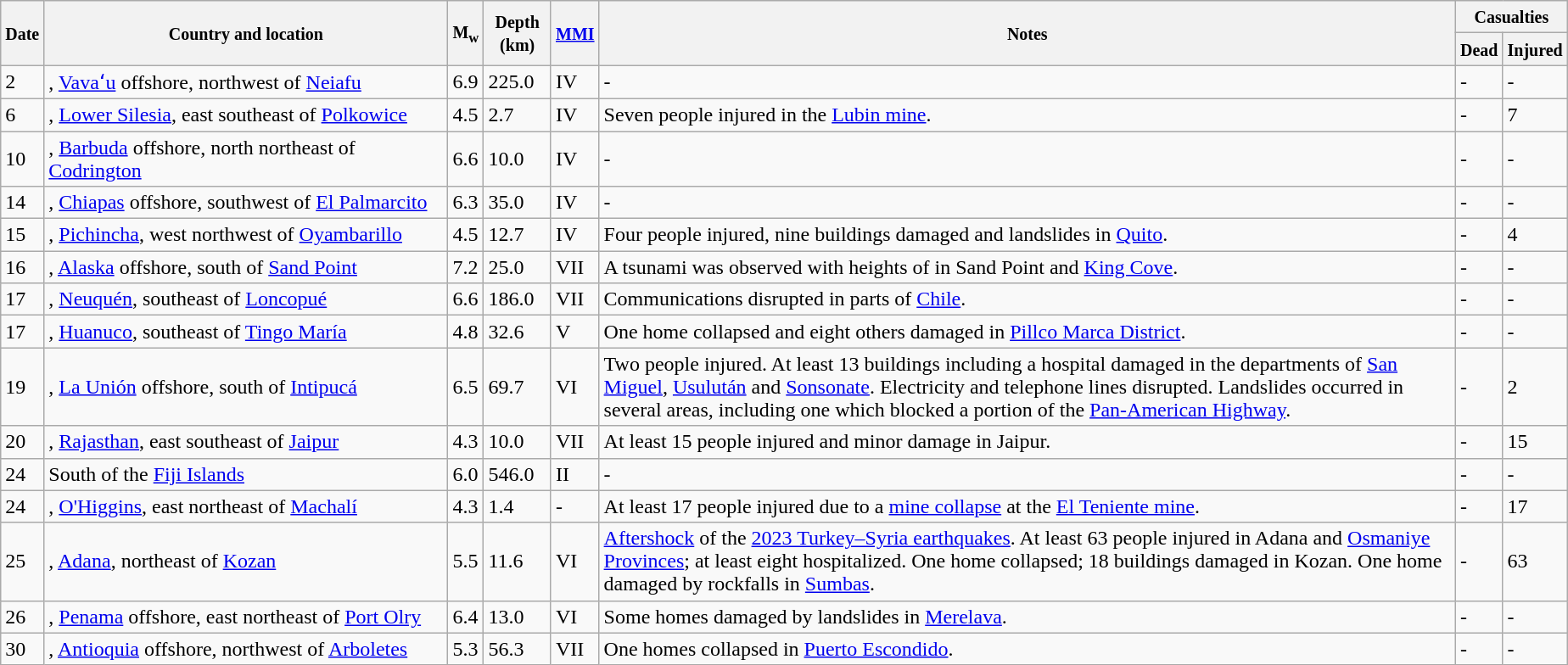<table class="wikitable sortable" style="border:1px black;  margin-left:1em;">
<tr>
<th rowspan="2"><small>Date</small></th>
<th rowspan="2" style="width: 310px"><small>Country and location</small></th>
<th rowspan="2"><small>M<sub>w</sub></small></th>
<th rowspan="2"><small>Depth (km)</small></th>
<th rowspan="2"><small><a href='#'>MMI</a></small></th>
<th rowspan="2" class="unsortable"><small>Notes</small></th>
<th colspan="2"><small>Casualties</small></th>
</tr>
<tr>
<th><small>Dead</small></th>
<th><small>Injured</small></th>
</tr>
<tr>
<td>2</td>
<td>, <a href='#'>Vavaʻu</a> offshore,  northwest of <a href='#'>Neiafu</a></td>
<td>6.9</td>
<td>225.0</td>
<td>IV</td>
<td>-</td>
<td>-</td>
<td>-</td>
</tr>
<tr>
<td>6</td>
<td>, <a href='#'>Lower Silesia</a>,  east southeast of <a href='#'>Polkowice</a></td>
<td>4.5</td>
<td>2.7</td>
<td>IV</td>
<td>Seven people injured in the <a href='#'>Lubin mine</a>.</td>
<td>-</td>
<td>7</td>
</tr>
<tr>
<td>10</td>
<td>, <a href='#'>Barbuda</a> offshore,  north northeast of <a href='#'>Codrington</a></td>
<td>6.6</td>
<td>10.0</td>
<td>IV</td>
<td>-</td>
<td>-</td>
<td>-</td>
</tr>
<tr>
<td>14</td>
<td>, <a href='#'>Chiapas</a> offshore,  southwest of <a href='#'>El Palmarcito</a></td>
<td>6.3</td>
<td>35.0</td>
<td>IV</td>
<td>-</td>
<td>-</td>
<td>-</td>
</tr>
<tr>
<td>15</td>
<td>, <a href='#'>Pichincha</a>,  west northwest of <a href='#'>Oyambarillo</a></td>
<td>4.5</td>
<td>12.7</td>
<td>IV</td>
<td>Four people injured, nine buildings damaged and landslides in <a href='#'>Quito</a>.</td>
<td>-</td>
<td>4</td>
</tr>
<tr>
<td>16</td>
<td>, <a href='#'>Alaska</a> offshore,  south of <a href='#'>Sand Point</a></td>
<td>7.2</td>
<td>25.0</td>
<td>VII</td>
<td>A tsunami was observed with heights of  in Sand Point and <a href='#'>King Cove</a>.</td>
<td>-</td>
<td>-</td>
</tr>
<tr>
<td>17</td>
<td>, <a href='#'>Neuquén</a>,  southeast of <a href='#'>Loncopué</a></td>
<td>6.6</td>
<td>186.0</td>
<td>VII</td>
<td>Communications disrupted in parts of <a href='#'>Chile</a>.</td>
<td>-</td>
<td>-</td>
</tr>
<tr>
<td>17</td>
<td>, <a href='#'>Huanuco</a>,  southeast of <a href='#'>Tingo María</a></td>
<td>4.8</td>
<td>32.6</td>
<td>V</td>
<td>One home collapsed and eight others damaged in <a href='#'>Pillco Marca District</a>.</td>
<td>-</td>
<td>-</td>
</tr>
<tr>
<td>19</td>
<td>, <a href='#'>La Unión</a> offshore,  south of <a href='#'>Intipucá</a></td>
<td>6.5</td>
<td>69.7</td>
<td>VI</td>
<td>Two people injured. At least 13 buildings including a hospital damaged in the departments of <a href='#'>San Miguel</a>, <a href='#'>Usulután</a> and <a href='#'>Sonsonate</a>. Electricity and telephone lines disrupted. Landslides occurred in several areas, including one which blocked a portion of the <a href='#'>Pan-American Highway</a>.</td>
<td>-</td>
<td>2</td>
</tr>
<tr>
<td>20</td>
<td>, <a href='#'>Rajasthan</a>,  east southeast of <a href='#'>Jaipur</a></td>
<td>4.3</td>
<td>10.0</td>
<td>VII</td>
<td>At least 15 people injured and minor damage in Jaipur.</td>
<td>-</td>
<td>15</td>
</tr>
<tr>
<td>24</td>
<td>South of the <a href='#'>Fiji Islands</a></td>
<td>6.0</td>
<td>546.0</td>
<td>II</td>
<td>-</td>
<td>-</td>
<td>-</td>
</tr>
<tr>
<td>24</td>
<td>, <a href='#'>O'Higgins</a>,  east northeast of <a href='#'>Machalí</a></td>
<td>4.3</td>
<td>1.4</td>
<td>-</td>
<td>At least 17 people injured due to a <a href='#'>mine collapse</a> at the <a href='#'>El Teniente mine</a>.</td>
<td>-</td>
<td>17</td>
</tr>
<tr>
<td>25</td>
<td>, <a href='#'>Adana</a>,  northeast of <a href='#'>Kozan</a></td>
<td>5.5</td>
<td>11.6</td>
<td>VI</td>
<td><a href='#'>Aftershock</a> of the <a href='#'>2023 Turkey–Syria earthquakes</a>. At least 63 people injured in Adana and <a href='#'>Osmaniye Provinces</a>; at least eight hospitalized. One home collapsed; 18 buildings damaged in Kozan. One home damaged by rockfalls in <a href='#'>Sumbas</a>.</td>
<td>-</td>
<td>63</td>
</tr>
<tr>
<td>26</td>
<td>, <a href='#'>Penama</a> offshore,  east northeast of <a href='#'>Port Olry</a></td>
<td>6.4</td>
<td>13.0</td>
<td>VI</td>
<td>Some homes damaged by landslides in <a href='#'>Merelava</a>.</td>
<td>-</td>
<td>-</td>
</tr>
<tr>
<td>30</td>
<td>, <a href='#'>Antioquia</a> offshore,  northwest of <a href='#'>Arboletes</a></td>
<td>5.3</td>
<td>56.3</td>
<td>VII</td>
<td>One homes collapsed in <a href='#'>Puerto Escondido</a>.</td>
<td>-</td>
<td>-</td>
</tr>
<tr>
</tr>
</table>
